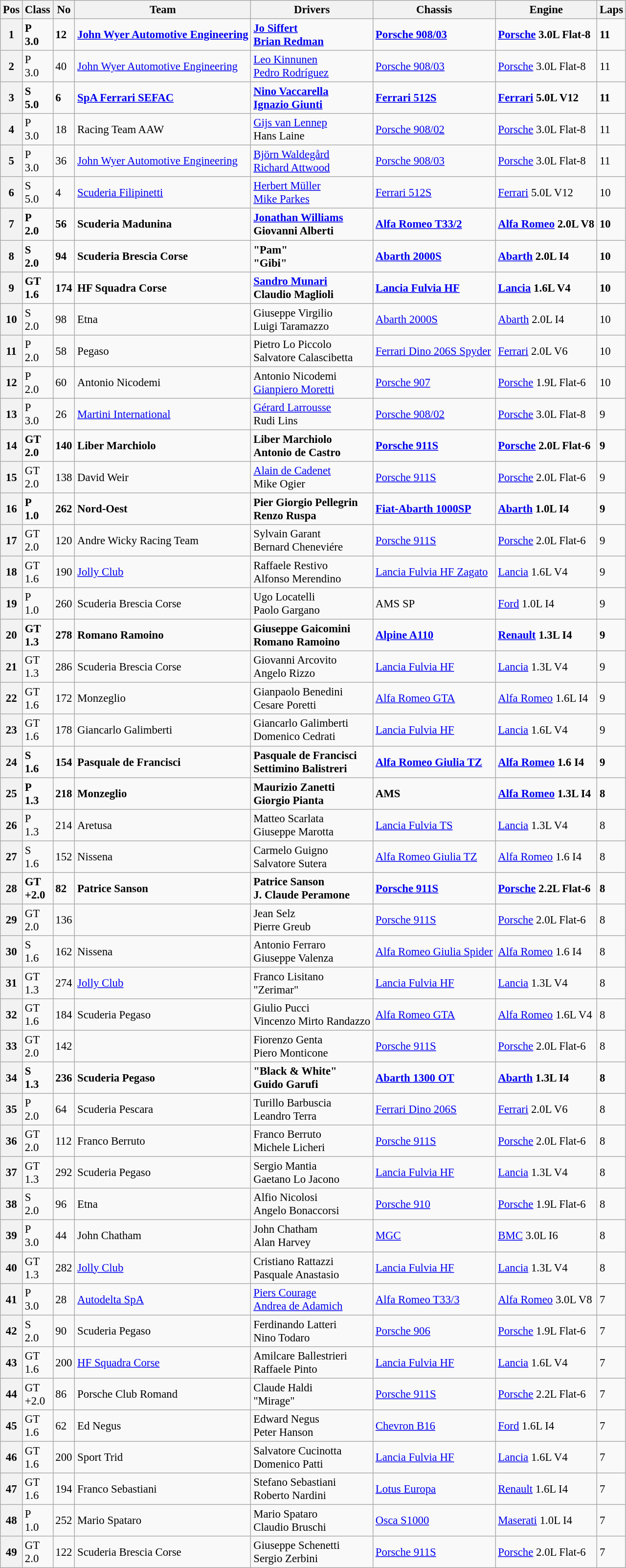<table class="wikitable" style="font-size: 95%;">
<tr>
<th>Pos</th>
<th>Class</th>
<th>No</th>
<th>Team</th>
<th>Drivers</th>
<th>Chassis</th>
<th>Engine</th>
<th>Laps</th>
</tr>
<tr style="font-weight:bold">
<th>1</th>
<td>P<br>3.0</td>
<td>12</td>
<td> <a href='#'>John Wyer Automotive Engineering</a></td>
<td> <a href='#'>Jo Siffert</a><br> <a href='#'>Brian Redman</a></td>
<td><a href='#'>Porsche 908/03</a></td>
<td><a href='#'>Porsche</a> 3.0L Flat-8</td>
<td>11</td>
</tr>
<tr>
<th>2</th>
<td>P<br>3.0</td>
<td>40</td>
<td> <a href='#'>John Wyer Automotive Engineering</a></td>
<td> <a href='#'>Leo Kinnunen</a><br> <a href='#'>Pedro Rodríguez</a></td>
<td><a href='#'>Porsche 908/03</a></td>
<td><a href='#'>Porsche</a> 3.0L Flat-8</td>
<td>11</td>
</tr>
<tr style="font-weight:bold">
<th>3</th>
<td>S<br>5.0</td>
<td>6</td>
<td> <a href='#'>SpA Ferrari SEFAC</a></td>
<td> <a href='#'>Nino Vaccarella</a><br> <a href='#'>Ignazio Giunti</a></td>
<td><a href='#'>Ferrari 512S</a></td>
<td><a href='#'>Ferrari</a> 5.0L V12</td>
<td>11</td>
</tr>
<tr>
<th>4</th>
<td>P<br>3.0</td>
<td>18</td>
<td> Racing Team AAW</td>
<td> <a href='#'>Gijs van Lennep</a><br> Hans Laine</td>
<td><a href='#'>Porsche 908/02</a></td>
<td><a href='#'>Porsche</a> 3.0L Flat-8</td>
<td>11</td>
</tr>
<tr>
<th>5</th>
<td>P<br>3.0</td>
<td>36</td>
<td> <a href='#'>John Wyer Automotive Engineering</a></td>
<td> <a href='#'>Björn Waldegård</a><br> <a href='#'>Richard Attwood</a></td>
<td><a href='#'>Porsche 908/03</a></td>
<td><a href='#'>Porsche</a> 3.0L Flat-8</td>
<td>11</td>
</tr>
<tr>
<th>6</th>
<td>S<br>5.0</td>
<td>4</td>
<td> <a href='#'>Scuderia Filipinetti</a></td>
<td> <a href='#'>Herbert Müller</a><br> <a href='#'>Mike Parkes</a></td>
<td><a href='#'>Ferrari 512S</a></td>
<td><a href='#'>Ferrari</a> 5.0L V12</td>
<td>10</td>
</tr>
<tr style="font-weight:bold">
<th>7</th>
<td>P<br>2.0</td>
<td>56</td>
<td> Scuderia Madunina</td>
<td> <a href='#'>Jonathan Williams</a><br> Giovanni Alberti</td>
<td><a href='#'>Alfa Romeo T33/2</a></td>
<td><a href='#'>Alfa Romeo</a> 2.0L V8</td>
<td>10</td>
</tr>
<tr style="font-weight:bold">
<th>8</th>
<td>S<br>2.0</td>
<td>94</td>
<td> Scuderia Brescia Corse</td>
<td> "Pam"<br> "Gibi"</td>
<td><a href='#'>Abarth 2000S</a></td>
<td><a href='#'>Abarth</a> 2.0L I4</td>
<td>10</td>
</tr>
<tr style="font-weight:bold">
<th>9</th>
<td>GT<br>1.6</td>
<td>174</td>
<td> HF Squadra Corse</td>
<td> <a href='#'>Sandro Munari</a><br> Claudio Maglioli</td>
<td><a href='#'>Lancia Fulvia HF</a></td>
<td><a href='#'>Lancia</a> 1.6L V4</td>
<td>10</td>
</tr>
<tr>
<th>10</th>
<td>S<br>2.0</td>
<td>98</td>
<td> Etna</td>
<td> Giuseppe Virgilio<br> Luigi Taramazzo</td>
<td><a href='#'>Abarth 2000S</a></td>
<td><a href='#'>Abarth</a> 2.0L I4</td>
<td>10</td>
</tr>
<tr>
<th>11</th>
<td>P<br>2.0</td>
<td>58</td>
<td> Pegaso</td>
<td> Pietro Lo Piccolo<br> Salvatore Calascibetta</td>
<td><a href='#'>Ferrari Dino 206S Spyder</a></td>
<td><a href='#'>Ferrari</a> 2.0L V6</td>
<td>10</td>
</tr>
<tr>
<th>12</th>
<td>P<br>2.0</td>
<td>60</td>
<td> Antonio Nicodemi</td>
<td> Antonio Nicodemi<br> <a href='#'>Gianpiero Moretti</a></td>
<td><a href='#'>Porsche 907</a></td>
<td><a href='#'>Porsche</a> 1.9L Flat-6</td>
<td>10</td>
</tr>
<tr>
<th>13</th>
<td>P<br>3.0</td>
<td>26</td>
<td> <a href='#'>Martini International</a></td>
<td> <a href='#'>Gérard Larrousse</a><br> Rudi Lins</td>
<td><a href='#'>Porsche 908/02</a></td>
<td><a href='#'>Porsche</a> 3.0L Flat-8</td>
<td>9</td>
</tr>
<tr style="font-weight:bold">
<th>14</th>
<td>GT<br>2.0</td>
<td>140</td>
<td> Liber Marchiolo</td>
<td> Liber Marchiolo<br> Antonio de Castro</td>
<td><a href='#'>Porsche 911S</a></td>
<td><a href='#'>Porsche</a> 2.0L Flat-6</td>
<td>9</td>
</tr>
<tr>
<th>15</th>
<td>GT<br>2.0</td>
<td>138</td>
<td> David Weir</td>
<td> <a href='#'>Alain de Cadenet</a><br> Mike Ogier</td>
<td><a href='#'>Porsche 911S</a></td>
<td><a href='#'>Porsche</a> 2.0L Flat-6</td>
<td>9</td>
</tr>
<tr style="font-weight:bold">
<th>16</th>
<td>P<br>1.0</td>
<td>262</td>
<td> Nord-Oest</td>
<td> Pier Giorgio Pellegrin<br> Renzo Ruspa</td>
<td><a href='#'>Fiat-Abarth 1000SP</a></td>
<td><a href='#'>Abarth</a> 1.0L I4</td>
<td>9</td>
</tr>
<tr>
<th>17</th>
<td>GT<br>2.0</td>
<td>120</td>
<td> Andre Wicky Racing Team</td>
<td> Sylvain Garant<br> Bernard Cheneviére</td>
<td><a href='#'>Porsche 911S</a></td>
<td><a href='#'>Porsche</a> 2.0L Flat-6</td>
<td>9</td>
</tr>
<tr>
<th>18</th>
<td>GT<br>1.6</td>
<td>190</td>
<td> <a href='#'>Jolly Club</a></td>
<td> Raffaele Restivo<br> Alfonso Merendino</td>
<td><a href='#'>Lancia Fulvia HF Zagato</a></td>
<td><a href='#'>Lancia</a> 1.6L V4</td>
<td>9</td>
</tr>
<tr>
<th>19</th>
<td>P<br>1.0</td>
<td>260</td>
<td> Scuderia Brescia Corse</td>
<td> Ugo Locatelli<br> Paolo Gargano</td>
<td>AMS SP</td>
<td><a href='#'>Ford</a> 1.0L I4</td>
<td>9</td>
</tr>
<tr style="font-weight:bold">
<th>20</th>
<td>GT<br>1.3</td>
<td>278</td>
<td> Romano Ramoino</td>
<td> Giuseppe Gaicomini<br> Romano Ramoino</td>
<td><a href='#'>Alpine A110</a></td>
<td><a href='#'>Renault</a> 1.3L I4</td>
<td>9</td>
</tr>
<tr>
<th>21</th>
<td>GT<br>1.3</td>
<td>286</td>
<td> Scuderia Brescia Corse</td>
<td> Giovanni Arcovito<br> Angelo Rizzo</td>
<td><a href='#'>Lancia Fulvia HF</a></td>
<td><a href='#'>Lancia</a> 1.3L V4</td>
<td>9</td>
</tr>
<tr>
<th>22</th>
<td>GT<br>1.6</td>
<td>172</td>
<td> Monzeglio</td>
<td> Gianpaolo Benedini<br> Cesare Poretti</td>
<td><a href='#'>Alfa Romeo GTA</a></td>
<td><a href='#'>Alfa Romeo</a> 1.6L I4</td>
<td>9</td>
</tr>
<tr>
<th>23</th>
<td>GT<br>1.6</td>
<td>178</td>
<td> Giancarlo Galimberti</td>
<td> Giancarlo Galimberti<br> Domenico Cedrati</td>
<td><a href='#'>Lancia Fulvia HF</a></td>
<td><a href='#'>Lancia</a> 1.6L V4</td>
<td>9</td>
</tr>
<tr style="font-weight:bold">
<th>24</th>
<td>S<br>1.6</td>
<td>154</td>
<td> Pasquale de Francisci</td>
<td> Pasquale de Francisci<br> Settimino Balistreri</td>
<td><a href='#'>Alfa Romeo Giulia TZ</a></td>
<td><a href='#'>Alfa Romeo</a> 1.6 I4</td>
<td>9</td>
</tr>
<tr style="font-weight:bold">
<th>25</th>
<td>P<br>1.3</td>
<td>218</td>
<td> Monzeglio</td>
<td> Maurizio Zanetti<br> Giorgio Pianta</td>
<td>AMS</td>
<td><a href='#'>Alfa Romeo</a> 1.3L I4</td>
<td>8</td>
</tr>
<tr>
<th>26</th>
<td>P<br>1.3</td>
<td>214</td>
<td> Aretusa</td>
<td> Matteo Scarlata<br> Giuseppe Marotta</td>
<td><a href='#'>Lancia Fulvia TS</a></td>
<td><a href='#'>Lancia</a> 1.3L V4</td>
<td>8</td>
</tr>
<tr>
<th>27</th>
<td>S<br>1.6</td>
<td>152</td>
<td> Nissena</td>
<td> Carmelo Guigno<br> Salvatore Sutera</td>
<td><a href='#'>Alfa Romeo Giulia TZ</a></td>
<td><a href='#'>Alfa Romeo</a> 1.6 I4</td>
<td>8</td>
</tr>
<tr style="font-weight:bold">
<th>28</th>
<td>GT<br>+2.0</td>
<td>82</td>
<td> Patrice Sanson</td>
<td> Patrice Sanson<br> J. Claude Peramone</td>
<td><a href='#'>Porsche 911S</a></td>
<td><a href='#'>Porsche</a> 2.2L Flat-6</td>
<td>8</td>
</tr>
<tr>
<th>29</th>
<td>GT<br>2.0</td>
<td>136</td>
<td></td>
<td> Jean Selz<br> Pierre Greub</td>
<td><a href='#'>Porsche 911S</a></td>
<td><a href='#'>Porsche</a> 2.0L Flat-6</td>
<td>8</td>
</tr>
<tr>
<th>30</th>
<td>S<br>1.6</td>
<td>162</td>
<td> Nissena</td>
<td> Antonio Ferraro<br> Giuseppe Valenza</td>
<td><a href='#'>Alfa Romeo Giulia Spider</a></td>
<td><a href='#'>Alfa Romeo</a> 1.6 I4</td>
<td>8</td>
</tr>
<tr>
<th>31</th>
<td>GT<br>1.3</td>
<td>274</td>
<td> <a href='#'>Jolly Club</a></td>
<td> Franco Lisitano<br> "Zerimar"</td>
<td><a href='#'>Lancia Fulvia HF</a></td>
<td><a href='#'>Lancia</a> 1.3L V4</td>
<td>8</td>
</tr>
<tr>
<th>32</th>
<td>GT<br>1.6</td>
<td>184</td>
<td> Scuderia Pegaso</td>
<td> Giulio Pucci<br> Vincenzo Mirto Randazzo</td>
<td><a href='#'>Alfa Romeo GTA</a></td>
<td><a href='#'>Alfa Romeo</a> 1.6L V4</td>
<td>8</td>
</tr>
<tr>
<th>33</th>
<td>GT<br>2.0</td>
<td>142</td>
<td></td>
<td> Fiorenzo Genta<br> Piero Monticone</td>
<td><a href='#'>Porsche 911S</a></td>
<td><a href='#'>Porsche</a> 2.0L Flat-6</td>
<td>8</td>
</tr>
<tr style="font-weight:bold">
<th>34</th>
<td>S<br>1.3</td>
<td>236</td>
<td> Scuderia Pegaso</td>
<td> "Black & White"<br> Guido Garufi</td>
<td><a href='#'>Abarth 1300 OT</a></td>
<td><a href='#'>Abarth</a> 1.3L I4</td>
<td>8</td>
</tr>
<tr>
<th>35</th>
<td>P<br>2.0</td>
<td>64</td>
<td> Scuderia Pescara</td>
<td> Turillo Barbuscia<br> Leandro Terra</td>
<td><a href='#'>Ferrari Dino 206S</a></td>
<td><a href='#'>Ferrari</a> 2.0L V6</td>
<td>8</td>
</tr>
<tr>
<th>36</th>
<td>GT<br>2.0</td>
<td>112</td>
<td> Franco Berruto</td>
<td> Franco Berruto<br> Michele Licheri</td>
<td><a href='#'>Porsche 911S</a></td>
<td><a href='#'>Porsche</a> 2.0L Flat-6</td>
<td>8</td>
</tr>
<tr>
<th>37</th>
<td>GT<br>1.3</td>
<td>292</td>
<td> Scuderia Pegaso</td>
<td> Sergio Mantia<br> Gaetano Lo Jacono</td>
<td><a href='#'>Lancia Fulvia HF</a></td>
<td><a href='#'>Lancia</a> 1.3L V4</td>
<td>8</td>
</tr>
<tr>
<th>38</th>
<td>S<br>2.0</td>
<td>96</td>
<td> Etna</td>
<td> Alfio Nicolosi<br> Angelo Bonaccorsi</td>
<td><a href='#'>Porsche 910</a></td>
<td><a href='#'>Porsche</a> 1.9L Flat-6</td>
<td>8</td>
</tr>
<tr>
<th>39</th>
<td>P<br>3.0</td>
<td>44</td>
<td> John Chatham</td>
<td> John Chatham<br> Alan Harvey</td>
<td><a href='#'>MGC</a></td>
<td><a href='#'>BMC</a> 3.0L I6</td>
<td>8</td>
</tr>
<tr>
<th>40</th>
<td>GT<br>1.3</td>
<td>282</td>
<td> <a href='#'>Jolly Club</a></td>
<td> Cristiano Rattazzi<br> Pasquale Anastasio</td>
<td><a href='#'>Lancia Fulvia HF</a></td>
<td><a href='#'>Lancia</a> 1.3L V4</td>
<td>8</td>
</tr>
<tr>
<th>41</th>
<td>P<br>3.0</td>
<td>28</td>
<td> <a href='#'>Autodelta SpA</a></td>
<td> <a href='#'>Piers Courage</a><br> <a href='#'>Andrea de Adamich</a></td>
<td><a href='#'>Alfa Romeo T33/3</a></td>
<td><a href='#'>Alfa Romeo</a> 3.0L V8</td>
<td>7</td>
</tr>
<tr>
<th>42</th>
<td>S<br>2.0</td>
<td>90</td>
<td> Scuderia Pegaso</td>
<td> Ferdinando Latteri<br> Nino Todaro</td>
<td><a href='#'>Porsche 906</a></td>
<td><a href='#'>Porsche</a> 1.9L Flat-6</td>
<td>7</td>
</tr>
<tr>
<th>43</th>
<td>GT<br>1.6</td>
<td>200</td>
<td> <a href='#'>HF Squadra Corse</a></td>
<td> Amilcare Ballestrieri<br> Raffaele Pinto</td>
<td><a href='#'>Lancia Fulvia HF</a></td>
<td><a href='#'>Lancia</a> 1.6L V4</td>
<td>7</td>
</tr>
<tr>
<th>44</th>
<td>GT<br>+2.0</td>
<td>86</td>
<td> Porsche Club Romand</td>
<td> Claude Haldi<br> "Mirage"</td>
<td><a href='#'>Porsche 911S</a></td>
<td><a href='#'>Porsche</a> 2.2L Flat-6</td>
<td>7</td>
</tr>
<tr>
<th>45</th>
<td>GT<br>1.6</td>
<td>62</td>
<td> Ed Negus</td>
<td> Edward Negus<br> Peter Hanson</td>
<td><a href='#'>Chevron B16</a></td>
<td><a href='#'>Ford</a> 1.6L I4</td>
<td>7</td>
</tr>
<tr>
<th>46</th>
<td>GT<br>1.6</td>
<td>200</td>
<td> Sport Trid</td>
<td> Salvatore Cucinotta<br> Domenico Patti</td>
<td><a href='#'>Lancia Fulvia HF</a></td>
<td><a href='#'>Lancia</a> 1.6L V4</td>
<td>7</td>
</tr>
<tr>
<th>47</th>
<td>GT<br>1.6</td>
<td>194</td>
<td> Franco Sebastiani</td>
<td> Stefano Sebastiani<br> Roberto Nardini</td>
<td><a href='#'>Lotus Europa</a></td>
<td><a href='#'>Renault</a> 1.6L I4</td>
<td>7</td>
</tr>
<tr>
<th>48</th>
<td>P<br>1.0</td>
<td>252</td>
<td> Mario Spataro</td>
<td> Mario Spataro<br> Claudio Bruschi</td>
<td><a href='#'>Osca S1000</a></td>
<td><a href='#'>Maserati</a> 1.0L I4</td>
<td>7</td>
</tr>
<tr>
<th>49</th>
<td>GT<br>2.0</td>
<td>122</td>
<td> Scuderia Brescia Corse</td>
<td> Giuseppe Schenetti<br> Sergio Zerbini</td>
<td><a href='#'>Porsche 911S</a></td>
<td><a href='#'>Porsche</a> 2.0L Flat-6</td>
<td>7</td>
</tr>
</table>
